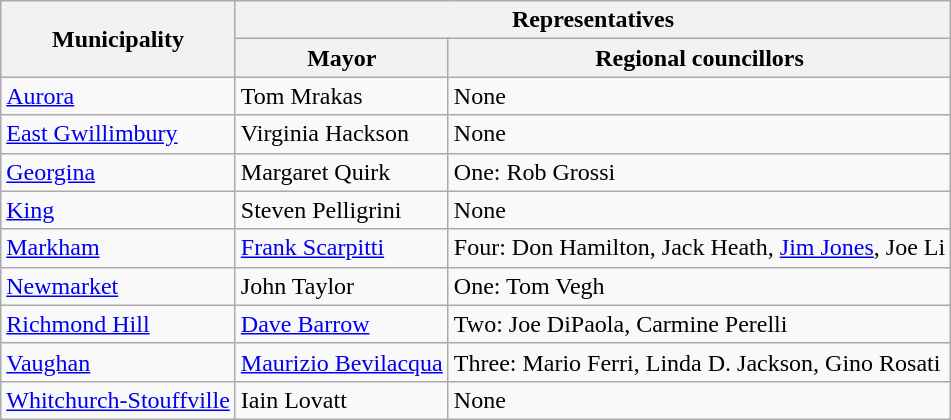<table class="wikitable">
<tr>
<th rowspan="2">Municipality</th>
<th colspan="2">Representatives</th>
</tr>
<tr>
<th>Mayor</th>
<th>Regional councillors</th>
</tr>
<tr>
<td><a href='#'>Aurora</a></td>
<td>Tom Mrakas</td>
<td>None</td>
</tr>
<tr>
<td><a href='#'>East Gwillimbury</a></td>
<td>Virginia Hackson</td>
<td>None</td>
</tr>
<tr>
<td><a href='#'>Georgina</a></td>
<td>Margaret Quirk</td>
<td>One: Rob Grossi</td>
</tr>
<tr>
<td><a href='#'>King</a></td>
<td>Steven Pelligrini</td>
<td>None</td>
</tr>
<tr>
<td><a href='#'>Markham</a></td>
<td><a href='#'>Frank Scarpitti</a></td>
<td>Four: Don Hamilton, Jack Heath, <a href='#'>Jim Jones</a>, Joe Li</td>
</tr>
<tr>
<td><a href='#'>Newmarket</a></td>
<td>John Taylor</td>
<td>One: Tom Vegh</td>
</tr>
<tr>
<td><a href='#'>Richmond Hill</a></td>
<td><a href='#'>Dave Barrow</a></td>
<td>Two: Joe DiPaola, Carmine Perelli</td>
</tr>
<tr>
<td><a href='#'>Vaughan</a></td>
<td><a href='#'>Maurizio Bevilacqua</a></td>
<td>Three: Mario Ferri, Linda D. Jackson, Gino Rosati</td>
</tr>
<tr>
<td><a href='#'>Whitchurch-Stouffville</a></td>
<td>Iain Lovatt</td>
<td>None</td>
</tr>
</table>
